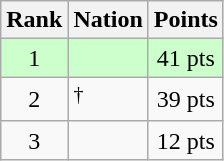<table class="wikitable sortable" style="text-align:center">
<tr>
<th>Rank</th>
<th>Nation</th>
<th>Points</th>
</tr>
<tr style="background-color:#ccffcc">
<td>1</td>
<td align=left></td>
<td>41 pts</td>
</tr>
<tr>
<td>2</td>
<td align=left><sup>†</sup></td>
<td>39 pts</td>
</tr>
<tr>
<td>3</td>
<td align=left></td>
<td>12 pts</td>
</tr>
</table>
